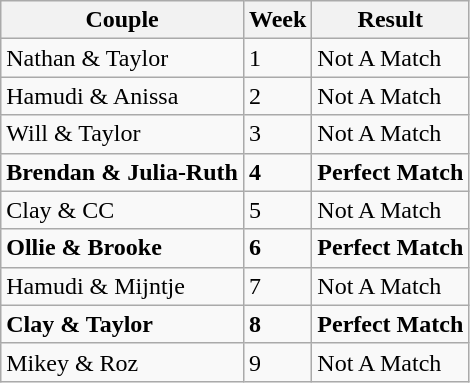<table class="wikitable">
<tr valign="bottom">
<th>Couple</th>
<th>Week</th>
<th>Result</th>
</tr>
<tr valign="top">
<td>Nathan & Taylor</td>
<td>1</td>
<td>Not A Match</td>
</tr>
<tr>
<td>Hamudi & Anissa</td>
<td>2</td>
<td>Not A Match</td>
</tr>
<tr>
<td>Will & Taylor</td>
<td>3</td>
<td>Not A Match</td>
</tr>
<tr>
<td><strong>Brendan & Julia-Ruth</strong></td>
<td><strong>4</strong></td>
<td><strong>Perfect Match</strong></td>
</tr>
<tr>
<td>Clay & CC</td>
<td>5</td>
<td>Not A Match</td>
</tr>
<tr>
<td><strong>Ollie & Brooke</strong></td>
<td><strong>6</strong></td>
<td><strong>Perfect Match</strong></td>
</tr>
<tr>
<td>Hamudi & Mijntje</td>
<td>7</td>
<td>Not A Match</td>
</tr>
<tr>
<td><strong>Clay & Taylor</strong></td>
<td><strong>8</strong></td>
<td><strong>Perfect Match</strong></td>
</tr>
<tr>
<td>Mikey & Roz</td>
<td>9</td>
<td>Not A Match</td>
</tr>
</table>
